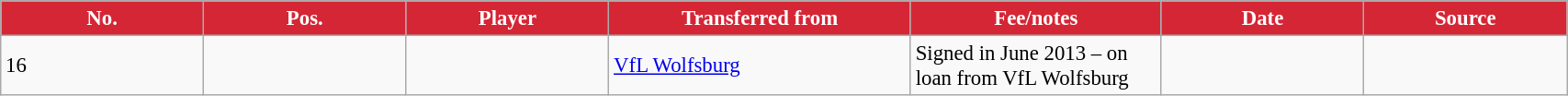<table class="wikitable sortable" style="width:90%; text-align:center; font-size:95%; text-align:left;">
<tr>
<th style="color:white; background:#D52635; width:50px;"><strong>No.</strong></th>
<th style="color:white; background:#D52635; width:50px;"><strong>Pos.</strong></th>
<th style="color:white; background:#D52635; width:50px;"><strong>Player</strong></th>
<th style="color:white; background:#D52635; width:50px;"><strong>Transferred from</strong></th>
<th style="color:white; background:#D52635; width:50px;"><strong>Fee/notes</strong></th>
<th style="color:white; background:#D52635; width:50px;"><strong>Date</strong></th>
<th style="color:white; background:#D52635; width:50px;"><strong>Source</strong></th>
</tr>
<tr>
<td>16</td>
<td align=center></td>
<td></td>
<td> <a href='#'>VfL Wolfsburg</a></td>
<td>Signed in June 2013 – on loan from VfL Wolfsburg</td>
<td></td>
<td></td>
</tr>
</table>
